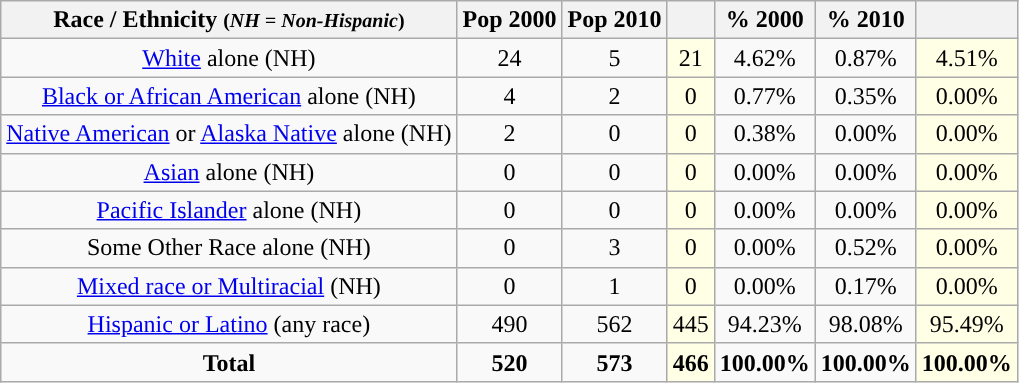<table class="wikitable" style="text-align:center;">
<tr>
<th>Race / Ethnicity <small>(<em>NH = Non-Hispanic</em>)</small></th>
<th>Pop 2000</th>
<th>Pop 2010</th>
<th></th>
<th>% 2000</th>
<th>% 2010</th>
<th></th>
</tr>
<tr>
<td><a href='#'>White</a> alone (NH)</td>
<td>24</td>
<td>5</td>
<td style='background: #ffffe6;'>21</td>
<td>4.62%</td>
<td>0.87%</td>
<td style='background: #ffffe6;'>4.51%</td>
</tr>
<tr>
<td><a href='#'>Black or African American</a> alone (NH)</td>
<td>4</td>
<td>2</td>
<td style='background: #ffffe6;'>0</td>
<td>0.77%</td>
<td>0.35%</td>
<td style='background: #ffffe6;'>0.00%</td>
</tr>
<tr>
<td><a href='#'>Native American</a> or <a href='#'>Alaska Native</a> alone (NH)</td>
<td>2</td>
<td>0</td>
<td style='background: #ffffe6;'>0</td>
<td>0.38%</td>
<td>0.00%</td>
<td style='background: #ffffe6;'>0.00%</td>
</tr>
<tr>
<td><a href='#'>Asian</a> alone (NH)</td>
<td>0</td>
<td>0</td>
<td style='background: #ffffe6;'>0</td>
<td>0.00%</td>
<td>0.00%</td>
<td style='background: #ffffe6;'>0.00%</td>
</tr>
<tr>
<td><a href='#'>Pacific Islander</a> alone (NH)</td>
<td>0</td>
<td>0</td>
<td style='background: #ffffe6;'>0</td>
<td>0.00%</td>
<td>0.00%</td>
<td style='background: #ffffe6;'>0.00%</td>
</tr>
<tr>
<td>Some Other Race alone (NH)</td>
<td>0</td>
<td>3</td>
<td style='background: #ffffe6;'>0</td>
<td>0.00%</td>
<td>0.52%</td>
<td style='background: #ffffe6;'>0.00%</td>
</tr>
<tr>
<td><a href='#'>Mixed race or Multiracial</a> (NH)</td>
<td>0</td>
<td>1</td>
<td style='background: #ffffe6;'>0</td>
<td>0.00%</td>
<td>0.17%</td>
<td style='background: #ffffe6;'>0.00%</td>
</tr>
<tr>
<td><a href='#'>Hispanic or Latino</a> (any race)</td>
<td>490</td>
<td>562</td>
<td style='background: #ffffe6;'>445</td>
<td>94.23%</td>
<td>98.08%</td>
<td style='background: #ffffe6;'>95.49%</td>
</tr>
<tr>
<td><strong>Total</strong></td>
<td><strong>520</strong></td>
<td><strong>573</strong></td>
<td style='background: #ffffe6;'><strong>466</strong></td>
<td><strong>100.00%</strong></td>
<td><strong>100.00%</strong></td>
<td style='background: #ffffe6;'><strong>100.00%</strong></td>
</tr>
</table>
